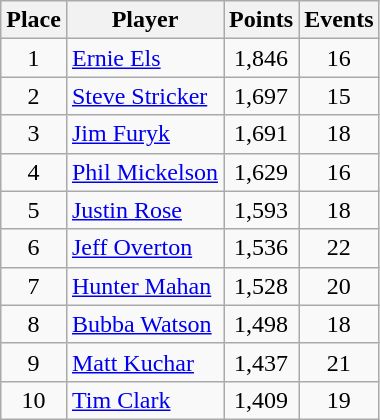<table class="wikitable">
<tr>
<th>Place</th>
<th>Player</th>
<th>Points</th>
<th>Events</th>
</tr>
<tr>
<td align="center">1</td>
<td> <a href='#'>Ernie Els</a></td>
<td align="center">1,846</td>
<td align="center">16</td>
</tr>
<tr>
<td align="center">2</td>
<td> <a href='#'>Steve Stricker</a></td>
<td align="center">1,697</td>
<td align="center">15</td>
</tr>
<tr>
<td align="center">3</td>
<td> <a href='#'>Jim Furyk</a></td>
<td align="center">1,691</td>
<td align="center">18</td>
</tr>
<tr>
<td align="center">4</td>
<td> <a href='#'>Phil Mickelson</a></td>
<td align="center">1,629</td>
<td align="center">16</td>
</tr>
<tr>
<td align="center">5</td>
<td> <a href='#'>Justin Rose</a></td>
<td align="center">1,593</td>
<td align="center">18</td>
</tr>
<tr>
<td align="center">6</td>
<td> <a href='#'>Jeff Overton</a></td>
<td align="center">1,536</td>
<td align="center">22</td>
</tr>
<tr>
<td align="center">7</td>
<td> <a href='#'>Hunter Mahan</a></td>
<td align="center">1,528</td>
<td align="center">20</td>
</tr>
<tr>
<td align="center">8</td>
<td> <a href='#'>Bubba Watson</a></td>
<td align="center">1,498</td>
<td align="center">18</td>
</tr>
<tr>
<td align="center">9</td>
<td> <a href='#'>Matt Kuchar</a></td>
<td align="center">1,437</td>
<td align="center">21</td>
</tr>
<tr>
<td align="center">10</td>
<td> <a href='#'>Tim Clark</a></td>
<td align="center">1,409</td>
<td align="center">19</td>
</tr>
</table>
